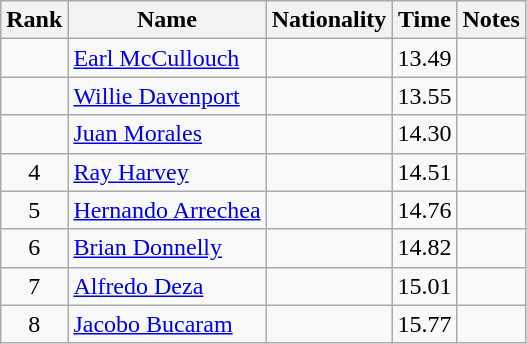<table class="wikitable sortable" style="text-align:center">
<tr>
<th>Rank</th>
<th>Name</th>
<th>Nationality</th>
<th>Time</th>
<th>Notes</th>
</tr>
<tr>
<td></td>
<td align=left><a href='#'>Earl McCullouch</a></td>
<td align=left></td>
<td>13.49</td>
<td></td>
</tr>
<tr>
<td></td>
<td align=left><a href='#'>Willie Davenport</a></td>
<td align=left></td>
<td>13.55</td>
<td></td>
</tr>
<tr>
<td></td>
<td align=left><a href='#'>Juan Morales</a></td>
<td align=left></td>
<td>14.30</td>
<td></td>
</tr>
<tr>
<td>4</td>
<td align=left><a href='#'>Ray Harvey</a></td>
<td align=left></td>
<td>14.51</td>
<td></td>
</tr>
<tr>
<td>5</td>
<td align=left><a href='#'>Hernando Arrechea</a></td>
<td align=left></td>
<td>14.76</td>
<td></td>
</tr>
<tr>
<td>6</td>
<td align=left><a href='#'>Brian Donnelly</a></td>
<td align=left></td>
<td>14.82</td>
<td></td>
</tr>
<tr>
<td>7</td>
<td align=left><a href='#'>Alfredo Deza</a></td>
<td align=left></td>
<td>15.01</td>
<td></td>
</tr>
<tr>
<td>8</td>
<td align=left><a href='#'>Jacobo Bucaram</a></td>
<td align=left></td>
<td>15.77</td>
<td></td>
</tr>
</table>
